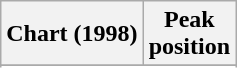<table class="wikitable sortable">
<tr>
<th align="left">Chart (1998)</th>
<th align="center">Peak<br>position</th>
</tr>
<tr>
</tr>
<tr>
</tr>
<tr>
</tr>
</table>
